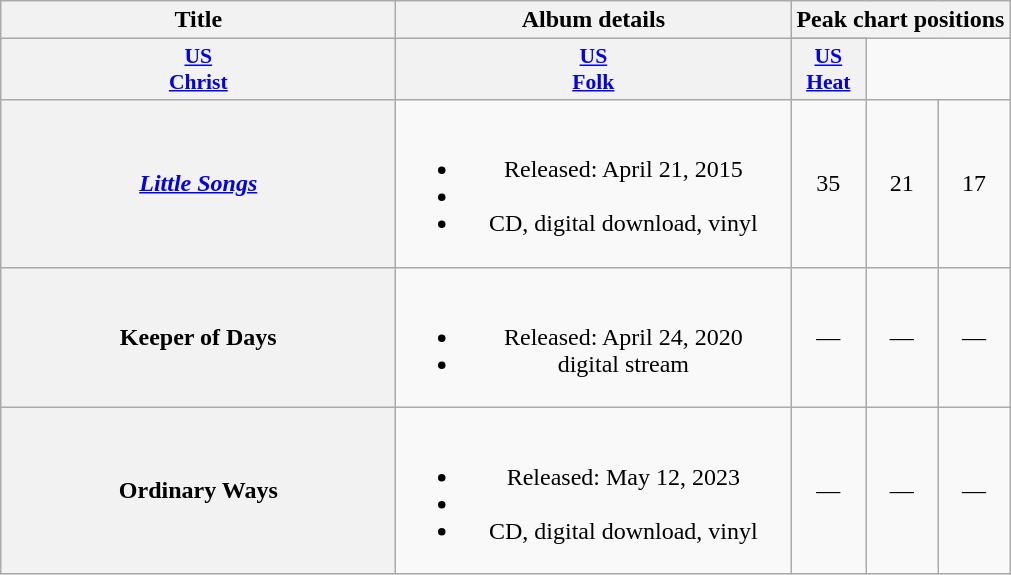<table class="wikitable plainrowheaders" style="text-align:center;">
<tr>
<th scope="col" rowspan="2" style="width:16em;">Title</th>
<th scope="col" rowspan="2" style="width:16em;">Album details</th>
<th scope="col" colspan="3">Peak chart positions</th>
</tr>
<tr>
</tr>
<tr>
<th style="width:3em; font-size:90%"><a href='#'>US<br>Christ</a></th>
<th style="width:3em; font-size:90%"><a href='#'>US<br>Folk</a></th>
<th style="width:3em; font-size:90%"><a href='#'>US<br>Heat</a></th>
</tr>
<tr>
<th scope="row"><em><a href='#'>Little Songs</a></em></th>
<td><br><ul><li>Released: April 21, 2015</li><li></li><li>CD, digital download, vinyl</li></ul></td>
<td>35</td>
<td>21</td>
<td>17</td>
</tr>
<tr>
<th scope="row">Keeper of Days</th>
<td><br><ul><li>Released: April 24, 2020</li><li>digital stream</li></ul></td>
<td>—</td>
<td>—</td>
<td>—</td>
</tr>
<tr>
<th scope="row">Ordinary Ways</th>
<td><br><ul><li>Released: May 12, 2023</li><li></li><li>CD, digital download, vinyl</li></ul></td>
<td>—</td>
<td>—</td>
<td>—</td>
</tr>
</table>
